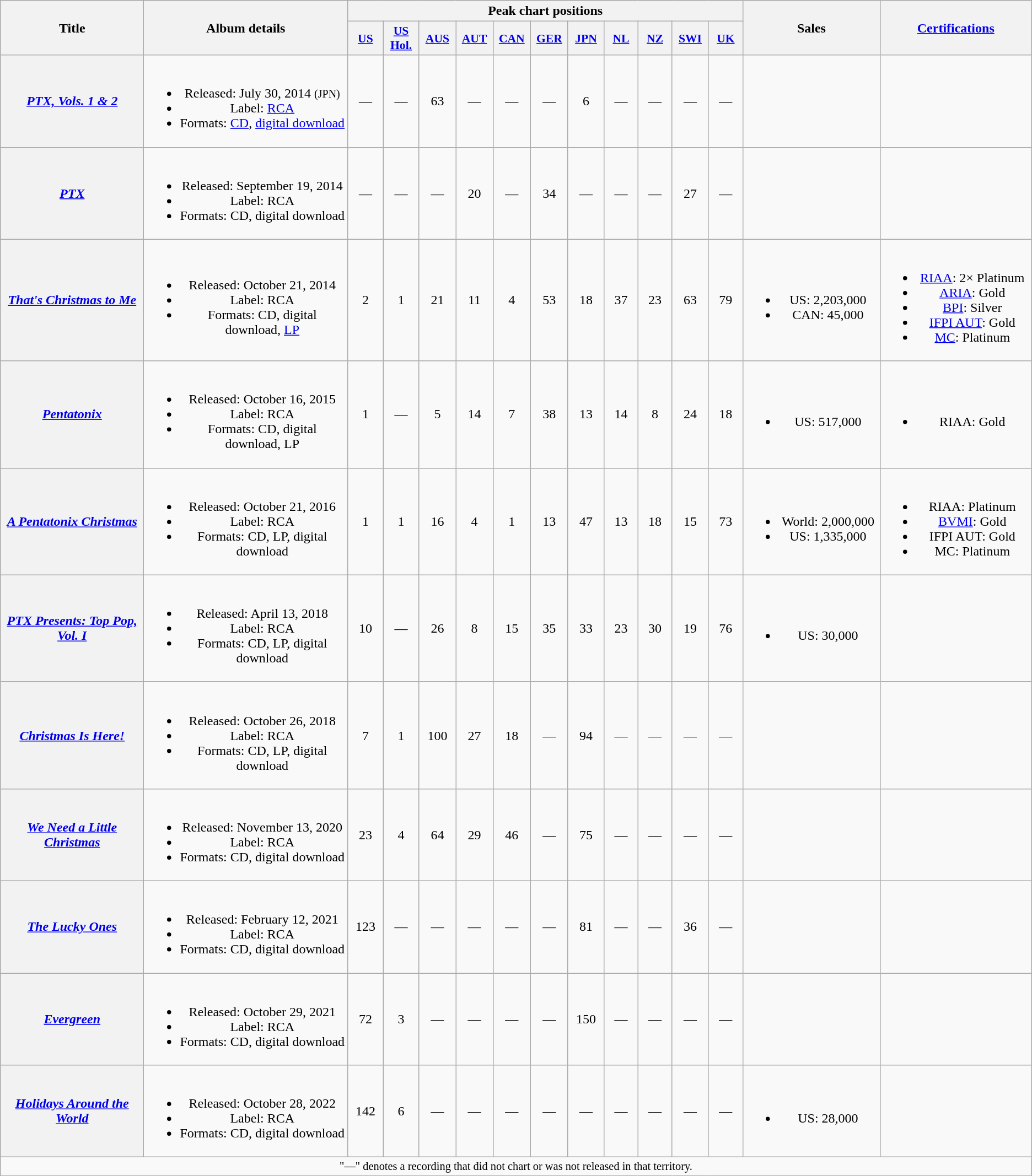<table class="wikitable plainrowheaders" style="text-align:center;">
<tr>
<th scope="col" rowspan="2" style="width:14em;">Title</th>
<th scope="col" rowspan="2" style="width:20em;">Album details</th>
<th scope="col" colspan="11">Peak chart positions</th>
<th scope="col" rowspan="2" style="width:12em;">Sales</th>
<th scope="col" rowspan="2" style="width:14em;"><a href='#'>Certifications</a></th>
</tr>
<tr>
<th scope="col" style="width:3em;font-size:90%;"><a href='#'>US</a><br></th>
<th scope="col" style="width:3em;font-size:90%;"><a href='#'>US<br>Hol.</a><br></th>
<th scope="col" style="width:3em;font-size:90%;"><a href='#'>AUS</a><br></th>
<th scope="col" style="width:3em;font-size:90%;"><a href='#'>AUT</a><br></th>
<th scope="col" style="width:3em;font-size:90%;"><a href='#'>CAN</a><br></th>
<th scope="col" style="width:3em;font-size:90%;"><a href='#'>GER</a><br></th>
<th scope="col" style="width:3em;font-size:90%;"><a href='#'>JPN</a><br></th>
<th scope="col" style="width:3em;font-size:90%;"><a href='#'>NL</a><br></th>
<th scope="col" style="width:3em;font-size:90%;"><a href='#'>NZ</a><br></th>
<th scope="col" style="width:3em;font-size:90%;"><a href='#'>SWI</a><br></th>
<th scope="col" style="width:3em;font-size:90%;"><a href='#'>UK</a><br></th>
</tr>
<tr>
<th scope="row"><em><a href='#'>PTX, Vols. 1 & 2</a></em></th>
<td><br><ul><li>Released: July 30, 2014 <small>(JPN)</small></li><li>Label: <a href='#'>RCA</a></li><li>Formats: <a href='#'>CD</a>, <a href='#'>digital download</a></li></ul></td>
<td>—</td>
<td>—</td>
<td>63</td>
<td>—</td>
<td>—</td>
<td>—</td>
<td>6</td>
<td>—</td>
<td>—</td>
<td>—</td>
<td>—</td>
<td></td>
<td></td>
</tr>
<tr>
<th scope="row"><em><a href='#'>PTX</a></em></th>
<td><br><ul><li>Released: September 19, 2014</li><li>Label: RCA</li><li>Formats: CD, digital download</li></ul></td>
<td>—</td>
<td>—</td>
<td>—</td>
<td>20</td>
<td>—</td>
<td>34</td>
<td>—</td>
<td>—</td>
<td>—</td>
<td>27</td>
<td>—</td>
<td></td>
<td></td>
</tr>
<tr>
<th scope="row"><em><a href='#'>That's Christmas to Me</a></em></th>
<td><br><ul><li>Released: October 21, 2014</li><li>Label: RCA</li><li>Formats: CD, digital download, <a href='#'>LP</a></li></ul></td>
<td>2</td>
<td>1</td>
<td>21</td>
<td>11</td>
<td>4</td>
<td>53</td>
<td>18</td>
<td>37</td>
<td>23</td>
<td>63</td>
<td>79</td>
<td><br><ul><li>US: 2,203,000</li><li>CAN: 45,000</li></ul></td>
<td><br><ul><li><a href='#'>RIAA</a>: 2× Platinum</li><li><a href='#'>ARIA</a>: Gold</li><li><a href='#'>BPI</a>: Silver</li><li><a href='#'>IFPI AUT</a>: Gold</li><li><a href='#'>MC</a>: Platinum</li></ul></td>
</tr>
<tr>
<th scope="row"><em><a href='#'>Pentatonix</a></em></th>
<td><br><ul><li>Released: October 16, 2015</li><li>Label: RCA</li><li>Formats: CD, digital download, LP</li></ul></td>
<td>1</td>
<td>—</td>
<td>5</td>
<td>14</td>
<td>7</td>
<td>38</td>
<td>13</td>
<td>14</td>
<td>8</td>
<td>24</td>
<td>18</td>
<td><br><ul><li>US: 517,000</li></ul></td>
<td><br><ul><li>RIAA: Gold</li></ul></td>
</tr>
<tr>
<th scope="row"><em><a href='#'>A Pentatonix Christmas</a></em></th>
<td><br><ul><li>Released: October 21, 2016</li><li>Label: RCA</li><li>Formats: CD, LP, digital download</li></ul></td>
<td>1</td>
<td>1</td>
<td>16</td>
<td>4</td>
<td>1</td>
<td>13</td>
<td>47</td>
<td>13</td>
<td>18</td>
<td>15</td>
<td>73</td>
<td><br><ul><li>World: 2,000,000</li><li>US: 1,335,000</li></ul></td>
<td><br><ul><li>RIAA: Platinum</li><li><a href='#'>BVMI</a>: Gold</li><li>IFPI AUT: Gold</li><li>MC: Platinum</li></ul></td>
</tr>
<tr>
<th scope="row"><em><a href='#'>PTX Presents: Top Pop, Vol. I</a></em></th>
<td><br><ul><li>Released: April 13, 2018</li><li>Label: RCA</li><li>Formats: CD, LP, digital download</li></ul></td>
<td>10</td>
<td>—</td>
<td>26</td>
<td>8</td>
<td>15</td>
<td>35</td>
<td>33</td>
<td>23</td>
<td>30</td>
<td>19</td>
<td>76</td>
<td><br><ul><li>US: 30,000</li></ul></td>
<td></td>
</tr>
<tr>
<th scope="row"><em><a href='#'>Christmas Is Here!</a></em></th>
<td><br><ul><li>Released: October 26, 2018</li><li>Label: RCA</li><li>Formats: CD, LP, digital download</li></ul></td>
<td>7</td>
<td>1</td>
<td>100</td>
<td>27</td>
<td>18</td>
<td>—</td>
<td>94</td>
<td>—</td>
<td>—</td>
<td>—</td>
<td>—</td>
<td></td>
<td></td>
</tr>
<tr>
<th scope="row"><em><a href='#'>We Need a Little Christmas</a></em></th>
<td><br><ul><li>Released: November 13, 2020</li><li>Label: RCA</li><li>Formats: CD, digital download</li></ul></td>
<td>23</td>
<td>4</td>
<td>64</td>
<td>29</td>
<td>46</td>
<td>—</td>
<td>75</td>
<td>—</td>
<td>—</td>
<td>—</td>
<td>—</td>
<td></td>
<td></td>
</tr>
<tr>
<th scope="row"><em><a href='#'>The Lucky Ones</a></em></th>
<td><br><ul><li>Released: February 12, 2021</li><li>Label: RCA</li><li>Formats: CD, digital download</li></ul></td>
<td>123</td>
<td>—</td>
<td>—</td>
<td>—</td>
<td>—</td>
<td>—</td>
<td>81</td>
<td>—</td>
<td>—</td>
<td>36</td>
<td>—</td>
<td></td>
<td></td>
</tr>
<tr>
<th scope="row"><em><a href='#'>Evergreen</a></em></th>
<td><br><ul><li>Released: October 29, 2021</li><li>Label: RCA</li><li>Formats: CD, digital download</li></ul></td>
<td>72</td>
<td>3</td>
<td>—</td>
<td>—</td>
<td>—</td>
<td>—</td>
<td>150</td>
<td>—</td>
<td>—</td>
<td>—</td>
<td>—</td>
<td></td>
<td></td>
</tr>
<tr>
<th scope="row"><em><a href='#'>Holidays Around the World</a></em></th>
<td><br><ul><li>Released: October 28, 2022</li><li>Label: RCA</li><li>Formats: CD, digital download</li></ul></td>
<td>142</td>
<td>6</td>
<td>—</td>
<td>—</td>
<td>—</td>
<td>—</td>
<td>—</td>
<td>—</td>
<td>—</td>
<td>—</td>
<td>—</td>
<td><br><ul><li>US: 28,000</li></ul></td>
<td></td>
</tr>
<tr>
<td colspan="15" style="font-size:85%">"—" denotes a recording that did not chart or was not released in that territory.</td>
</tr>
</table>
